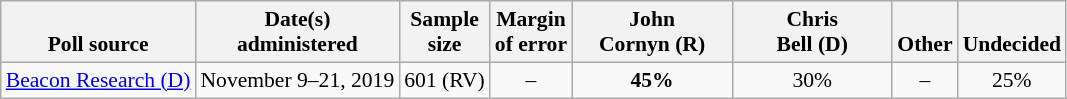<table class="wikitable" style="font-size:90%;text-align:center;">
<tr valign=bottom>
<th>Poll source</th>
<th>Date(s)<br>administered</th>
<th>Sample<br>size</th>
<th>Margin<br>of error</th>
<th style="width:100px;">John<br>Cornyn (R)</th>
<th style="width:100px;">Chris<br>Bell (D)</th>
<th>Other</th>
<th>Undecided</th>
</tr>
<tr>
<td style="text-align:left;"><a href='#'>Beacon Research (D)</a></td>
<td>November 9–21, 2019</td>
<td>601 (RV)</td>
<td>–</td>
<td><strong>45%</strong></td>
<td>30%</td>
<td>–</td>
<td>25%</td>
</tr>
</table>
